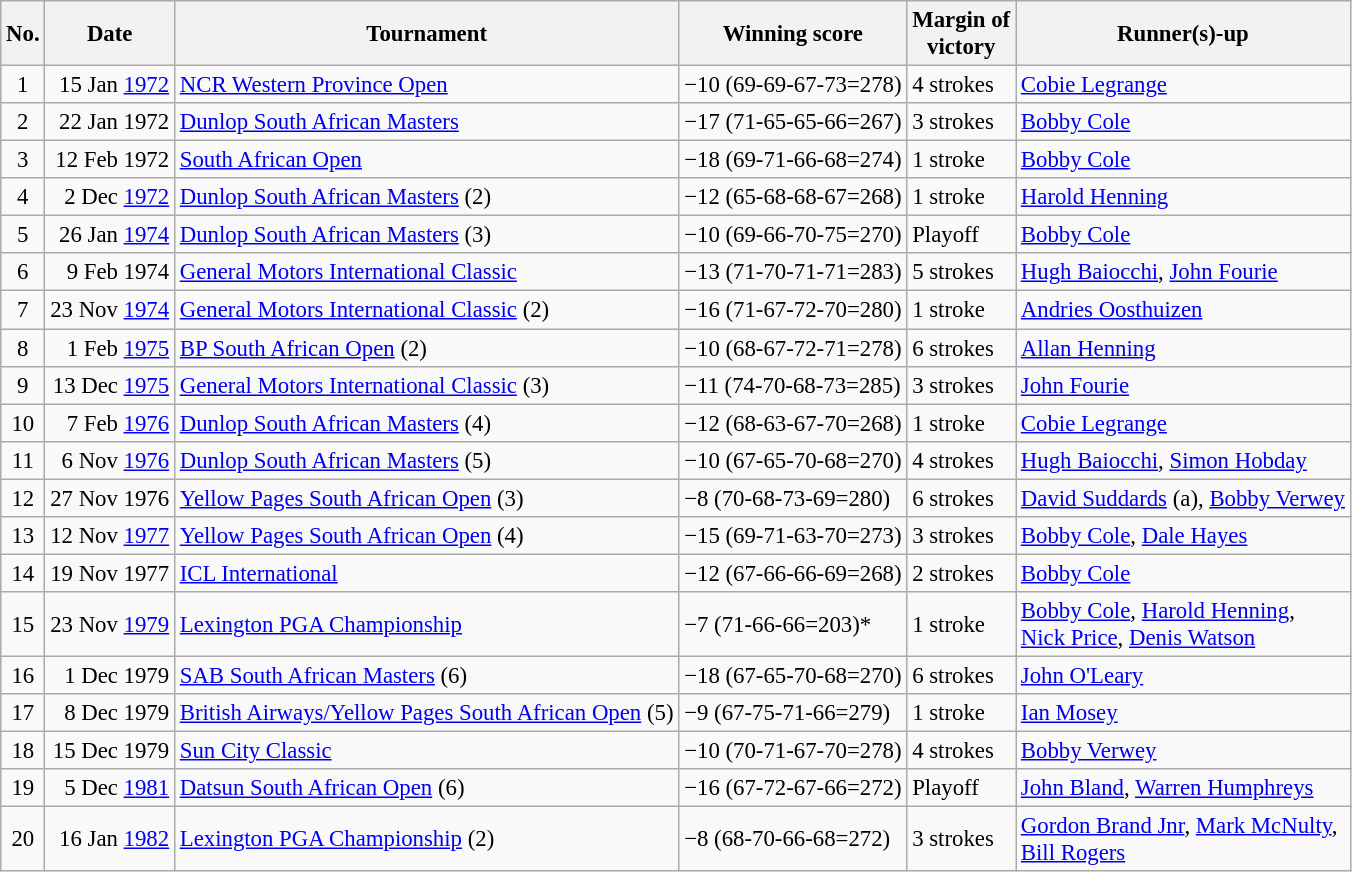<table class="wikitable" style="font-size:95%;">
<tr>
<th>No.</th>
<th>Date</th>
<th>Tournament</th>
<th>Winning score</th>
<th>Margin of<br>victory</th>
<th>Runner(s)-up</th>
</tr>
<tr>
<td align=center>1</td>
<td align=right>15 Jan <a href='#'>1972</a></td>
<td><a href='#'>NCR Western Province Open</a></td>
<td>−10 (69-69-67-73=278)</td>
<td>4 strokes</td>
<td> <a href='#'>Cobie Legrange</a></td>
</tr>
<tr>
<td align=center>2</td>
<td align=right>22 Jan 1972</td>
<td><a href='#'>Dunlop South African Masters</a></td>
<td>−17 (71-65-65-66=267)</td>
<td>3 strokes</td>
<td> <a href='#'>Bobby Cole</a></td>
</tr>
<tr>
<td align=center>3</td>
<td align=right>12 Feb 1972</td>
<td><a href='#'>South African Open</a></td>
<td>−18 (69-71-66-68=274)</td>
<td>1 stroke</td>
<td> <a href='#'>Bobby Cole</a></td>
</tr>
<tr>
<td align=center>4</td>
<td align=right>2 Dec <a href='#'>1972</a></td>
<td><a href='#'>Dunlop South African Masters</a> (2)</td>
<td>−12 (65-68-68-67=268)</td>
<td>1 stroke</td>
<td> <a href='#'>Harold Henning</a></td>
</tr>
<tr>
<td align=center>5</td>
<td align=right>26 Jan <a href='#'>1974</a></td>
<td><a href='#'>Dunlop South African Masters</a> (3)</td>
<td>−10 (69-66-70-75=270)</td>
<td>Playoff</td>
<td> <a href='#'>Bobby Cole</a></td>
</tr>
<tr>
<td align=center>6</td>
<td align=right>9 Feb 1974</td>
<td><a href='#'>General Motors International Classic</a></td>
<td>−13 (71-70-71-71=283)</td>
<td>5 strokes</td>
<td> <a href='#'>Hugh Baiocchi</a>,  <a href='#'>John Fourie</a></td>
</tr>
<tr>
<td align=center>7</td>
<td align=right>23 Nov <a href='#'>1974</a></td>
<td><a href='#'>General Motors International Classic</a> (2)</td>
<td>−16 (71-67-72-70=280)</td>
<td>1 stroke</td>
<td> <a href='#'>Andries Oosthuizen</a></td>
</tr>
<tr>
<td align=center>8</td>
<td align=right>1 Feb <a href='#'>1975</a></td>
<td><a href='#'>BP South African Open</a> (2)</td>
<td>−10 (68-67-72-71=278)</td>
<td>6 strokes</td>
<td> <a href='#'>Allan Henning</a></td>
</tr>
<tr>
<td align=center>9</td>
<td align=right>13 Dec <a href='#'>1975</a></td>
<td><a href='#'>General Motors International Classic</a> (3)</td>
<td>−11 (74-70-68-73=285)</td>
<td>3 strokes</td>
<td> <a href='#'>John Fourie</a></td>
</tr>
<tr>
<td align=center>10</td>
<td align=right>7 Feb <a href='#'>1976</a></td>
<td><a href='#'>Dunlop South African Masters</a> (4)</td>
<td>−12 (68-63-67-70=268)</td>
<td>1 stroke</td>
<td> <a href='#'>Cobie Legrange</a></td>
</tr>
<tr>
<td align=center>11</td>
<td align=right>6 Nov <a href='#'>1976</a></td>
<td><a href='#'>Dunlop South African Masters</a> (5)</td>
<td>−10 (67-65-70-68=270)</td>
<td>4 strokes</td>
<td> <a href='#'>Hugh Baiocchi</a>,  <a href='#'>Simon Hobday</a></td>
</tr>
<tr>
<td align=center>12</td>
<td align=right>27 Nov 1976</td>
<td><a href='#'>Yellow Pages South African Open</a> (3)</td>
<td>−8 (70-68-73-69=280)</td>
<td>6 strokes</td>
<td> <a href='#'>David Suddards</a> (a),  <a href='#'>Bobby Verwey</a></td>
</tr>
<tr>
<td align=center>13</td>
<td align=right>12 Nov <a href='#'>1977</a></td>
<td><a href='#'>Yellow Pages South African Open</a> (4)</td>
<td>−15 (69-71-63-70=273)</td>
<td>3 strokes</td>
<td> <a href='#'>Bobby Cole</a>,  <a href='#'>Dale Hayes</a></td>
</tr>
<tr>
<td align=center>14</td>
<td align=right>19 Nov 1977</td>
<td><a href='#'>ICL International</a></td>
<td>−12 (67-66-66-69=268)</td>
<td>2 strokes</td>
<td> <a href='#'>Bobby Cole</a></td>
</tr>
<tr>
<td align=center>15</td>
<td align=right>23 Nov <a href='#'>1979</a></td>
<td><a href='#'>Lexington PGA Championship</a></td>
<td>−7 (71-66-66=203)*</td>
<td>1 stroke</td>
<td> <a href='#'>Bobby Cole</a>,  <a href='#'>Harold Henning</a>,<br> <a href='#'>Nick Price</a>,  <a href='#'>Denis Watson</a></td>
</tr>
<tr>
<td align=center>16</td>
<td align=right>1 Dec 1979</td>
<td><a href='#'>SAB South African Masters</a> (6)</td>
<td>−18 (67-65-70-68=270)</td>
<td>6 strokes</td>
<td> <a href='#'>John O'Leary</a></td>
</tr>
<tr>
<td align=center>17</td>
<td align=right>8 Dec 1979</td>
<td><a href='#'>British Airways/Yellow Pages South African Open</a> (5)</td>
<td>−9 (67-75-71-66=279)</td>
<td>1 stroke</td>
<td> <a href='#'>Ian Mosey</a></td>
</tr>
<tr>
<td align=center>18</td>
<td align=right>15 Dec 1979</td>
<td><a href='#'>Sun City Classic</a></td>
<td>−10 (70-71-67-70=278)</td>
<td>4 strokes</td>
<td> <a href='#'>Bobby Verwey</a></td>
</tr>
<tr>
<td align=center>19</td>
<td align=right>5 Dec <a href='#'>1981</a></td>
<td><a href='#'>Datsun South African Open</a> (6)</td>
<td>−16 (67-72-67-66=272)</td>
<td>Playoff</td>
<td> <a href='#'>John Bland</a>,  <a href='#'>Warren Humphreys</a></td>
</tr>
<tr>
<td align=center>20</td>
<td align=right>16 Jan <a href='#'>1982</a></td>
<td><a href='#'>Lexington PGA Championship</a> (2)</td>
<td>−8 (68-70-66-68=272)</td>
<td>3 strokes</td>
<td> <a href='#'>Gordon Brand Jnr</a>,  <a href='#'>Mark McNulty</a>,<br> <a href='#'>Bill Rogers</a></td>
</tr>
</table>
